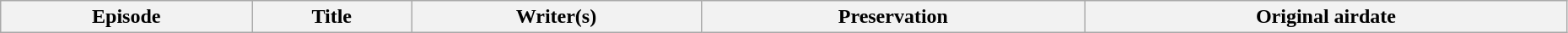<table class="wikitable plainrowheaders" style="width:98%;">
<tr>
<th>Episode</th>
<th>Title</th>
<th>Writer(s)</th>
<th>Preservation</th>
<th>Original airdate<br>




























</th>
</tr>
</table>
